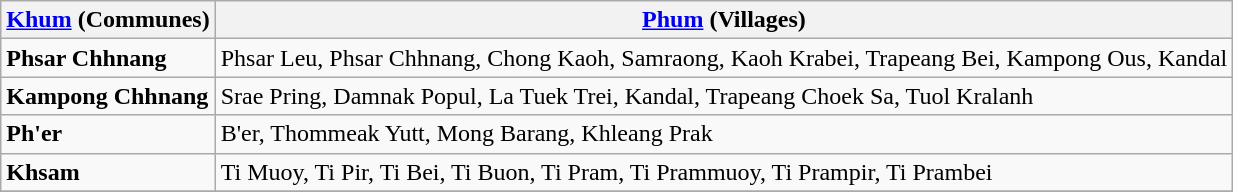<table class="wikitable">
<tr>
<th><a href='#'>Khum</a> (Communes)</th>
<th><a href='#'>Phum</a> (Villages)</th>
</tr>
<tr>
<td><strong>Phsar Chhnang</strong></td>
<td>Phsar Leu, Phsar Chhnang, Chong Kaoh, Samraong, Kaoh Krabei, Trapeang Bei, Kampong Ous, Kandal</td>
</tr>
<tr>
<td><strong>Kampong Chhnang</strong></td>
<td>Srae Pring, Damnak Popul, La Tuek Trei, Kandal, Trapeang Choek Sa, Tuol Kralanh</td>
</tr>
<tr>
<td><strong>Ph'er</strong></td>
<td>B'er, Thommeak Yutt, Mong Barang, Khleang Prak</td>
</tr>
<tr>
<td><strong>Khsam</strong></td>
<td>Ti Muoy, Ti Pir, Ti Bei, Ti Buon, Ti Pram, Ti Prammuoy, Ti Prampir, Ti Prambei</td>
</tr>
<tr>
</tr>
</table>
